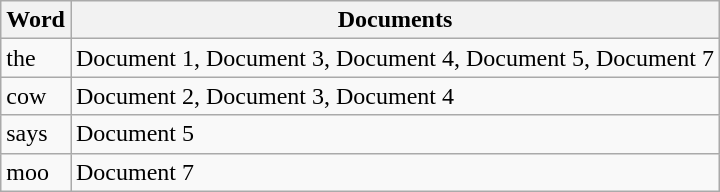<table align="center" class="wikitable">
<tr>
<th>Word</th>
<th>Documents</th>
</tr>
<tr>
<td>the</td>
<td>Document 1, Document 3, Document 4, Document 5, Document 7</td>
</tr>
<tr>
<td>cow</td>
<td>Document 2, Document 3, Document 4</td>
</tr>
<tr>
<td>says</td>
<td>Document 5</td>
</tr>
<tr>
<td>moo</td>
<td>Document 7</td>
</tr>
</table>
